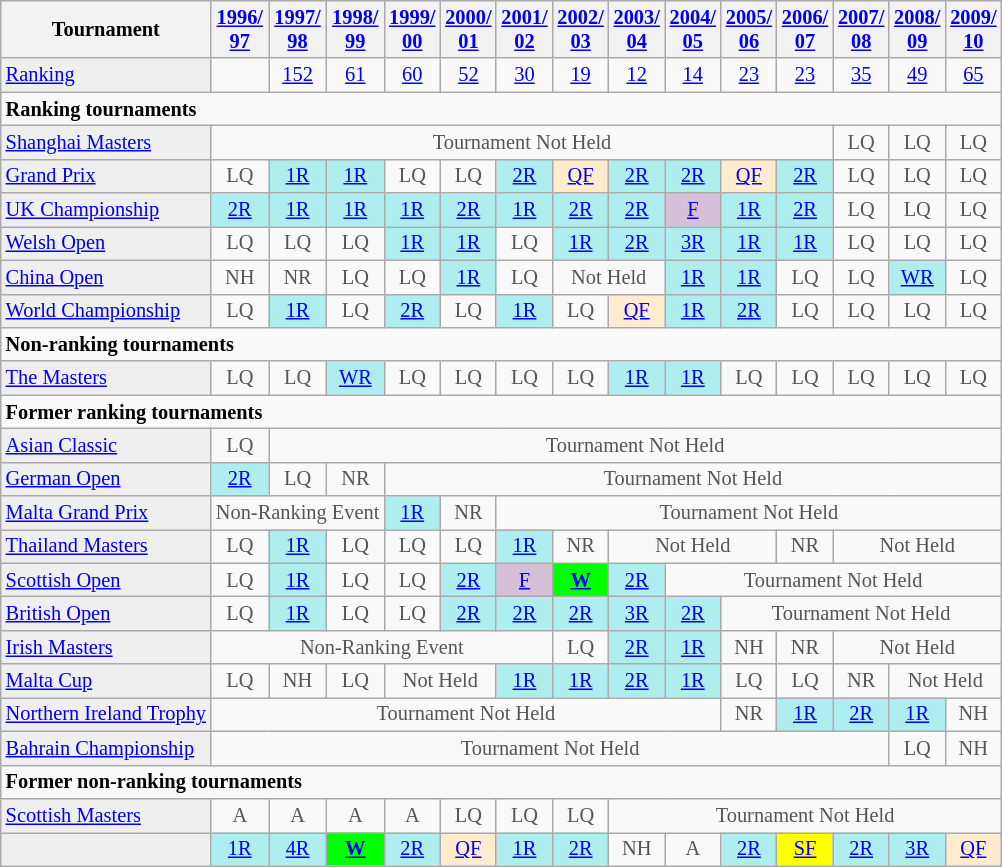<table class="wikitable" style="font-size:85%;">
<tr>
<th>Tournament</th>
<th><a href='#'>1996/<br>97</a></th>
<th><a href='#'>1997/<br>98</a></th>
<th><a href='#'>1998/<br>99</a></th>
<th><a href='#'>1999/<br>00</a></th>
<th><a href='#'>2000/<br>01</a></th>
<th><a href='#'>2001/<br>02</a></th>
<th><a href='#'>2002/<br>03</a></th>
<th><a href='#'>2003/<br>04</a></th>
<th><a href='#'>2004/<br>05</a></th>
<th><a href='#'>2005/<br>06</a></th>
<th><a href='#'>2006/<br>07</a></th>
<th><a href='#'>2007/<br>08</a></th>
<th><a href='#'>2008/<br>09</a></th>
<th><a href='#'>2009/<br>10</a></th>
</tr>
<tr>
<td style="background:#EFEFEF;"><a href='#'>Ranking</a></td>
<td style="text-align:center;"></td>
<td style="text-align:center;"><a href='#'>152</a></td>
<td style="text-align:center;"><a href='#'>61</a></td>
<td style="text-align:center;"><a href='#'>60</a></td>
<td style="text-align:center;"><a href='#'>52</a></td>
<td style="text-align:center;"><a href='#'>30</a></td>
<td style="text-align:center;"><a href='#'>19</a></td>
<td style="text-align:center;"><a href='#'>12</a></td>
<td style="text-align:center;"><a href='#'>14</a></td>
<td style="text-align:center;"><a href='#'>23</a></td>
<td style="text-align:center;"><a href='#'>23</a></td>
<td style="text-align:center;"><a href='#'>35</a></td>
<td style="text-align:center;"><a href='#'>49</a></td>
<td style="text-align:center;"><a href='#'>65</a></td>
</tr>
<tr>
<td colspan="30"><strong>Ranking tournaments</strong></td>
</tr>
<tr>
<td style="background:#EFEFEF;"><a href='#'>Shanghai Masters</a></td>
<td colspan="11" style="text-align:center; color:#555555;">Tournament Not Held</td>
<td style="text-align:center; color:#555555;">LQ</td>
<td style="text-align:center; color:#555555;">LQ</td>
<td style="text-align:center; color:#555555;">LQ</td>
</tr>
<tr>
<td style="background:#EFEFEF;"><a href='#'>Grand Prix</a></td>
<td style="text-align:center; color:#555555;">LQ</td>
<td style="text-align:center; background:#afeeee;"><a href='#'>1R</a></td>
<td style="text-align:center; background:#afeeee;"><a href='#'>1R</a></td>
<td style="text-align:center; color:#555555;">LQ</td>
<td style="text-align:center; color:#555555;">LQ</td>
<td style="text-align:center; background:#afeeee;"><a href='#'>2R</a></td>
<td style="text-align:center; background:#ffebcd;"><a href='#'>QF</a></td>
<td style="text-align:center; background:#afeeee;"><a href='#'>2R</a></td>
<td style="text-align:center; background:#afeeee;"><a href='#'>2R</a></td>
<td style="text-align:center; background:#ffebcd;"><a href='#'>QF</a></td>
<td style="text-align:center; background:#afeeee;"><a href='#'>2R</a></td>
<td style="text-align:center; color:#555555;">LQ</td>
<td style="text-align:center; color:#555555;">LQ</td>
<td style="text-align:center; color:#555555;">LQ</td>
</tr>
<tr>
<td style="background:#EFEFEF;"><a href='#'>UK Championship</a></td>
<td style="text-align:center; background:#afeeee;"><a href='#'>2R</a></td>
<td style="text-align:center; background:#afeeee;"><a href='#'>1R</a></td>
<td style="text-align:center; background:#afeeee;"><a href='#'>1R</a></td>
<td style="text-align:center; background:#afeeee;"><a href='#'>1R</a></td>
<td style="text-align:center; background:#afeeee;"><a href='#'>2R</a></td>
<td style="text-align:center; background:#afeeee;"><a href='#'>1R</a></td>
<td style="text-align:center; background:#afeeee;"><a href='#'>2R</a></td>
<td style="text-align:center; background:#afeeee;"><a href='#'>2R</a></td>
<td style="text-align:center; background:thistle;"><a href='#'>F</a></td>
<td style="text-align:center; background:#afeeee;"><a href='#'>1R</a></td>
<td style="text-align:center; background:#afeeee;"><a href='#'>2R</a></td>
<td style="text-align:center; color:#555555;">LQ</td>
<td style="text-align:center; color:#555555;">LQ</td>
<td style="text-align:center; color:#555555;">LQ</td>
</tr>
<tr>
<td style="background:#EFEFEF;"><a href='#'>Welsh Open</a></td>
<td style="text-align:center; color:#555555;">LQ</td>
<td style="text-align:center; color:#555555;">LQ</td>
<td style="text-align:center; color:#555555;">LQ</td>
<td style="text-align:center; background:#afeeee;"><a href='#'>1R</a></td>
<td style="text-align:center; background:#afeeee;"><a href='#'>1R</a></td>
<td style="text-align:center; color:#555555;">LQ</td>
<td style="text-align:center; background:#afeeee;"><a href='#'>1R</a></td>
<td style="text-align:center; background:#afeeee;"><a href='#'>2R</a></td>
<td style="text-align:center; background:#afeeee;"><a href='#'>3R</a></td>
<td style="text-align:center; background:#afeeee;"><a href='#'>1R</a></td>
<td style="text-align:center; background:#afeeee;"><a href='#'>1R</a></td>
<td style="text-align:center; color:#555555;">LQ</td>
<td style="text-align:center; color:#555555;">LQ</td>
<td style="text-align:center; color:#555555;">LQ</td>
</tr>
<tr>
<td style="background:#EFEFEF;"><a href='#'>China Open</a></td>
<td style="text-align:center; color:#555555;">NH</td>
<td style="text-align:center; color:#555555;">NR</td>
<td style="text-align:center; color:#555555;">LQ</td>
<td style="text-align:center; color:#555555;">LQ</td>
<td style="text-align:center; background:#afeeee;"><a href='#'>1R</a></td>
<td style="text-align:center; color:#555555;">LQ</td>
<td colspan="2" style="text-align:center; color:#555555;">Not Held</td>
<td style="text-align:center; background:#afeeee;"><a href='#'>1R</a></td>
<td style="text-align:center; background:#afeeee;"><a href='#'>1R</a></td>
<td style="text-align:center; color:#555555;">LQ</td>
<td style="text-align:center; color:#555555;">LQ</td>
<td style="text-align:center; background:#afeeee;"><a href='#'>WR</a></td>
<td style="text-align:center; color:#555555;">LQ</td>
</tr>
<tr>
<td style="background:#EFEFEF;"><a href='#'>World Championship</a></td>
<td style="text-align:center; color:#555555;">LQ</td>
<td style="text-align:center; background:#afeeee;"><a href='#'>1R</a></td>
<td style="text-align:center; color:#555555;">LQ</td>
<td style="text-align:center; background:#afeeee;"><a href='#'>2R</a></td>
<td style="text-align:center; color:#555555;">LQ</td>
<td style="text-align:center; background:#afeeee;"><a href='#'>1R</a></td>
<td style="text-align:center; color:#555555;">LQ</td>
<td style="text-align:center; background:#ffebcd;"><a href='#'>QF</a></td>
<td style="text-align:center; background:#afeeee;"><a href='#'>1R</a></td>
<td style="text-align:center; background:#afeeee;"><a href='#'>2R</a></td>
<td style="text-align:center; color:#555555;">LQ</td>
<td style="text-align:center; color:#555555;">LQ</td>
<td style="text-align:center; color:#555555;">LQ</td>
<td style="text-align:center; color:#555555;">LQ</td>
</tr>
<tr>
<td colspan="30"><strong>Non-ranking tournaments</strong></td>
</tr>
<tr>
<td style="background:#EFEFEF;"><a href='#'>The Masters</a></td>
<td style="text-align:center; color:#555555;">LQ</td>
<td style="text-align:center; color:#555555;">LQ</td>
<td style="text-align:center; background:#afeeee;"><a href='#'>WR</a></td>
<td style="text-align:center; color:#555555;">LQ</td>
<td style="text-align:center; color:#555555;">LQ</td>
<td style="text-align:center; color:#555555;">LQ</td>
<td style="text-align:center; color:#555555;">LQ</td>
<td style="text-align:center; background:#afeeee;"><a href='#'>1R</a></td>
<td style="text-align:center; background:#afeeee;"><a href='#'>1R</a></td>
<td style="text-align:center; color:#555555;">LQ</td>
<td style="text-align:center; color:#555555;">LQ</td>
<td style="text-align:center; color:#555555;">LQ</td>
<td style="text-align:center; color:#555555;">LQ</td>
<td style="text-align:center; color:#555555;">LQ</td>
</tr>
<tr>
<td colspan="30"><strong>Former ranking tournaments</strong></td>
</tr>
<tr>
<td style="background:#EFEFEF;"><a href='#'>Asian Classic</a></td>
<td style="text-align:center; color:#555555;">LQ</td>
<td colspan="30" style="text-align:center; color:#555555;">Tournament Not Held</td>
</tr>
<tr>
<td style="background:#EFEFEF;"><a href='#'>German Open</a></td>
<td style="text-align:center; background:#afeeee;"><a href='#'>2R</a></td>
<td style="text-align:center; color:#555555;">LQ</td>
<td style="text-align:center; color:#555555;">NR</td>
<td colspan="30" style="text-align:center; color:#555555;">Tournament Not Held</td>
</tr>
<tr>
<td style="background:#EFEFEF;"><a href='#'>Malta Grand Prix</a></td>
<td colspan="3" style="text-align:center; color:#555555;">Non-Ranking Event</td>
<td style="text-align:center; background:#afeeee;"><a href='#'>1R</a></td>
<td style="text-align:center; color:#555555;">NR</td>
<td colspan="30" style="text-align:center; color:#555555;">Tournament Not Held</td>
</tr>
<tr>
<td style="background:#EFEFEF;"><a href='#'>Thailand Masters</a></td>
<td style="text-align:center; color:#555555;">LQ</td>
<td style="text-align:center; background:#afeeee;"><a href='#'>1R</a></td>
<td style="text-align:center; color:#555555;">LQ</td>
<td style="text-align:center; color:#555555;">LQ</td>
<td style="text-align:center; color:#555555;">LQ</td>
<td style="text-align:center; background:#afeeee;"><a href='#'>1R</a></td>
<td style="text-align:center; color:#555555;">NR</td>
<td colspan="3" style="text-align:center; color:#555555;">Not Held</td>
<td style="text-align:center; color:#555555;">NR</td>
<td colspan="30" style="text-align:center; color:#555555;">Not Held</td>
</tr>
<tr>
<td style="background:#EFEFEF;"><a href='#'>Scottish Open</a></td>
<td style="text-align:center; color:#555555;">LQ</td>
<td style="text-align:center; background:#afeeee;"><a href='#'>1R</a></td>
<td style="text-align:center; color:#555555;">LQ</td>
<td style="text-align:center; color:#555555;">LQ</td>
<td style="text-align:center; background:#afeeee;"><a href='#'>2R</a></td>
<td style="text-align:center; background:thistle;"><a href='#'>F</a></td>
<td style="text-align:center; background:#0f0;"><a href='#'><strong>W</strong></a></td>
<td style="text-align:center; background:#afeeee;"><a href='#'>2R</a></td>
<td colspan="30" style="text-align:center; color:#555555;">Tournament Not Held</td>
</tr>
<tr>
<td style="background:#EFEFEF;"><a href='#'>British Open</a></td>
<td style="text-align:center; color:#555555;">LQ</td>
<td style="text-align:center; background:#afeeee;"><a href='#'>1R</a></td>
<td style="text-align:center; color:#555555;">LQ</td>
<td style="text-align:center; color:#555555;">LQ</td>
<td style="text-align:center; background:#afeeee;"><a href='#'>2R</a></td>
<td style="text-align:center; background:#afeeee;"><a href='#'>2R</a></td>
<td style="text-align:center; background:#afeeee;"><a href='#'>2R</a></td>
<td style="text-align:center; background:#afeeee;"><a href='#'>3R</a></td>
<td style="text-align:center; background:#afeeee;"><a href='#'>2R</a></td>
<td colspan="30" style="text-align:center; color:#555555;">Tournament Not Held</td>
</tr>
<tr>
<td style="background:#EFEFEF;"><a href='#'>Irish Masters</a></td>
<td colspan="6" style="text-align:center; color:#555555;">Non-Ranking Event</td>
<td style="text-align:center; color:#555555;">LQ</td>
<td style="text-align:center; background:#afeeee;"><a href='#'>2R</a></td>
<td style="text-align:center; background:#afeeee;"><a href='#'>1R</a></td>
<td style="text-align:center; color:#555555;">NH</td>
<td style="text-align:center; color:#555555;">NR</td>
<td colspan="30" style="text-align:center; color:#555555;">Not Held</td>
</tr>
<tr>
<td style="background:#EFEFEF;"><a href='#'>Malta Cup</a></td>
<td style="text-align:center; color:#555555;">LQ</td>
<td style="text-align:center; color:#555555;">NH</td>
<td style="text-align:center; color:#555555;">LQ</td>
<td colspan="2" style="text-align:center; color:#555555;">Not Held</td>
<td style="text-align:center; background:#afeeee;"><a href='#'>1R</a></td>
<td style="text-align:center; background:#afeeee;"><a href='#'>1R</a></td>
<td style="text-align:center; background:#afeeee;"><a href='#'>2R</a></td>
<td style="text-align:center; background:#afeeee;"><a href='#'>1R</a></td>
<td style="text-align:center; color:#555555;">LQ</td>
<td style="text-align:center; color:#555555;">LQ</td>
<td style="text-align:center; color:#555555;">NR</td>
<td colspan="30" style="text-align:center; color:#555555;">Not Held</td>
</tr>
<tr>
<td style="background:#EFEFEF;"><a href='#'>Northern Ireland Trophy</a></td>
<td colspan="9" style="text-align:center; color:#555555;">Tournament Not Held</td>
<td style="text-align:center; color:#555555;">NR</td>
<td style="text-align:center; background:#afeeee;"><a href='#'>1R</a></td>
<td style="text-align:center; background:#afeeee;"><a href='#'>2R</a></td>
<td style="text-align:center; background:#afeeee;"><a href='#'>1R</a></td>
<td style="text-align:center; color:#555555;">NH</td>
</tr>
<tr>
<td style="background:#EFEFEF;"><a href='#'>Bahrain Championship</a></td>
<td colspan="12" style="text-align:center; color:#555555;">Tournament Not Held</td>
<td style="text-align:center; color:#555555;">LQ</td>
<td style="text-align:center; color:#555555;">NH</td>
</tr>
<tr>
<td colspan="30"><strong>Former non-ranking tournaments</strong></td>
</tr>
<tr>
<td style="background:#EFEFEF;"><a href='#'>Scottish Masters</a></td>
<td style="text-align:center; color:#555555;">A</td>
<td style="text-align:center; color:#555555;">A</td>
<td style="text-align:center; color:#555555;">A</td>
<td style="text-align:center; color:#555555;">A</td>
<td style="text-align:center; color:#555555;">LQ</td>
<td style="text-align:center; color:#555555;">LQ</td>
<td style="text-align:center; color:#555555;">LQ</td>
<td colspan="30" style="text-align:center; color:#555555;">Tournament Not Held</td>
</tr>
<tr>
<td style="background:#EFEFEF;"></td>
<td style="text-align:center; background:#afeeee;"><a href='#'>1R</a></td>
<td style="text-align:center; background:#afeeee;"><a href='#'>4R</a></td>
<td style="text-align:center; background:#0f0;"><a href='#'><strong>W</strong></a></td>
<td style="text-align:center; background:#afeeee;"><a href='#'>2R</a></td>
<td style="text-align:center; background:#ffebcd;"><a href='#'>QF</a></td>
<td style="text-align:center; background:#afeeee;"><a href='#'>1R</a></td>
<td style="text-align:center; background:#afeeee;"><a href='#'>2R</a></td>
<td style="text-align:center; color:#555555;">NH</td>
<td style="text-align:center; color:#555555;">A</td>
<td style="text-align:center; background:#afeeee;"><a href='#'>2R</a></td>
<td align="center" style="background:yellow;"><a href='#'>SF</a></td>
<td style="text-align:center; background:#afeeee;"><a href='#'>2R</a></td>
<td style="text-align:center; background:#afeeee;"><a href='#'>3R</a></td>
<td style="text-align:center; background:#ffebcd;"><a href='#'>QF</a></td>
</tr>
</table>
